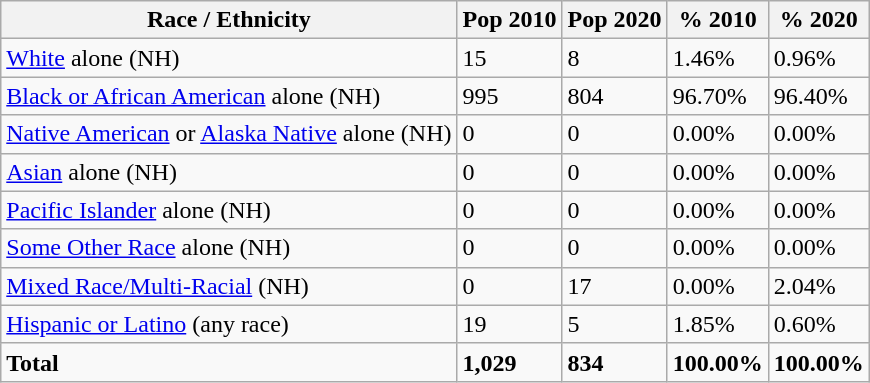<table class="wikitable">
<tr>
<th>Race / Ethnicity</th>
<th>Pop 2010</th>
<th>Pop 2020</th>
<th>% 2010</th>
<th>% 2020</th>
</tr>
<tr>
<td><a href='#'>White</a> alone (NH)</td>
<td>15</td>
<td>8</td>
<td>1.46%</td>
<td>0.96%</td>
</tr>
<tr>
<td><a href='#'>Black or African American</a> alone (NH)</td>
<td>995</td>
<td>804</td>
<td>96.70%</td>
<td>96.40%</td>
</tr>
<tr>
<td><a href='#'>Native American</a> or <a href='#'>Alaska Native</a> alone (NH)</td>
<td>0</td>
<td>0</td>
<td>0.00%</td>
<td>0.00%</td>
</tr>
<tr>
<td><a href='#'>Asian</a> alone (NH)</td>
<td>0</td>
<td>0</td>
<td>0.00%</td>
<td>0.00%</td>
</tr>
<tr>
<td><a href='#'>Pacific Islander</a> alone (NH)</td>
<td>0</td>
<td>0</td>
<td>0.00%</td>
<td>0.00%</td>
</tr>
<tr>
<td><a href='#'>Some Other Race</a> alone (NH)</td>
<td>0</td>
<td>0</td>
<td>0.00%</td>
<td>0.00%</td>
</tr>
<tr>
<td><a href='#'>Mixed Race/Multi-Racial</a> (NH)</td>
<td>0</td>
<td>17</td>
<td>0.00%</td>
<td>2.04%</td>
</tr>
<tr>
<td><a href='#'>Hispanic or Latino</a> (any race)</td>
<td>19</td>
<td>5</td>
<td>1.85%</td>
<td>0.60%</td>
</tr>
<tr>
<td><strong>Total</strong></td>
<td><strong>1,029</strong></td>
<td><strong>834</strong></td>
<td><strong>100.00%</strong></td>
<td><strong>100.00%</strong></td>
</tr>
</table>
